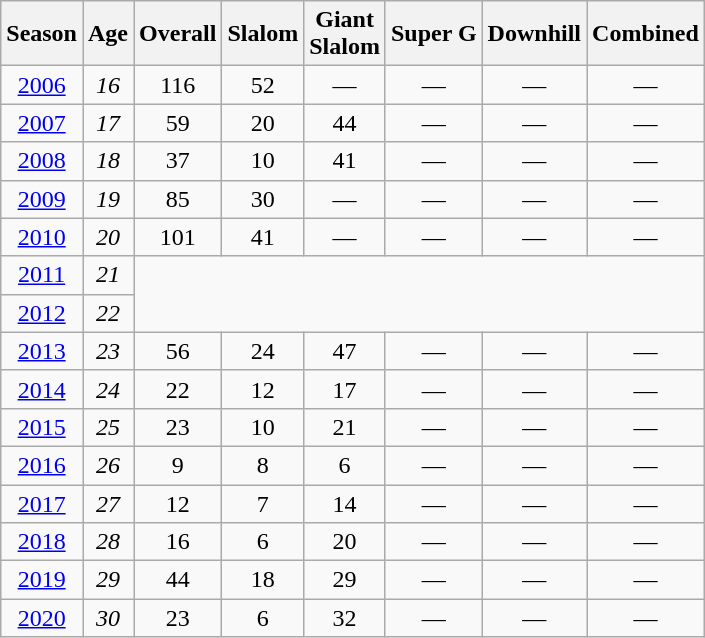<table class=wikitable style="text-align:center">
<tr>
<th>Season</th>
<th>Age</th>
<th>Overall</th>
<th>Slalom</th>
<th>Giant<br>Slalom</th>
<th>Super G</th>
<th>Downhill</th>
<th>Combined</th>
</tr>
<tr>
<td><a href='#'>2006</a></td>
<td><em>16</em></td>
<td>116</td>
<td>52</td>
<td>—</td>
<td>—</td>
<td>—</td>
<td>—</td>
</tr>
<tr>
<td><a href='#'>2007</a></td>
<td><em>17</em></td>
<td>59</td>
<td>20</td>
<td>44</td>
<td>—</td>
<td>—</td>
<td>—</td>
</tr>
<tr>
<td><a href='#'>2008</a></td>
<td><em>18</em></td>
<td>37</td>
<td>10</td>
<td>41</td>
<td>—</td>
<td>—</td>
<td>—</td>
</tr>
<tr>
<td><a href='#'>2009</a></td>
<td><em>19</em></td>
<td>85</td>
<td>30</td>
<td>—</td>
<td>—</td>
<td>—</td>
<td>—</td>
</tr>
<tr>
<td><a href='#'>2010</a></td>
<td><em>20</em></td>
<td>101</td>
<td>41</td>
<td>—</td>
<td>—</td>
<td>—</td>
<td>—</td>
</tr>
<tr>
<td><a href='#'>2011</a></td>
<td><em>21</em></td>
<td rowspan=2 colspan=6></td>
</tr>
<tr>
<td><a href='#'>2012</a></td>
<td><em>22</em></td>
</tr>
<tr>
<td><a href='#'>2013</a></td>
<td><em>23</em></td>
<td>56</td>
<td>24</td>
<td>47</td>
<td>—</td>
<td>—</td>
<td>—</td>
</tr>
<tr>
<td><a href='#'>2014</a></td>
<td><em>24</em></td>
<td>22</td>
<td>12</td>
<td>17</td>
<td>—</td>
<td>—</td>
<td>—</td>
</tr>
<tr>
<td><a href='#'>2015</a></td>
<td><em>25</em></td>
<td>23</td>
<td>10</td>
<td>21</td>
<td>—</td>
<td>—</td>
<td>—</td>
</tr>
<tr>
<td><a href='#'>2016</a></td>
<td><em>26</em></td>
<td>9</td>
<td>8</td>
<td>6</td>
<td>—</td>
<td>—</td>
<td>—</td>
</tr>
<tr>
<td><a href='#'>2017</a></td>
<td><em>27</em></td>
<td>12</td>
<td>7</td>
<td>14</td>
<td>—</td>
<td>—</td>
<td>—</td>
</tr>
<tr>
<td><a href='#'>2018</a></td>
<td><em>28</em></td>
<td>16</td>
<td>6</td>
<td>20</td>
<td>—</td>
<td>—</td>
<td>—</td>
</tr>
<tr>
<td><a href='#'>2019</a></td>
<td><em>29</em></td>
<td>44</td>
<td>18</td>
<td>29</td>
<td>—</td>
<td>—</td>
<td>—</td>
</tr>
<tr>
<td><a href='#'>2020</a></td>
<td><em>30</em></td>
<td>23</td>
<td>6</td>
<td>32</td>
<td>—</td>
<td>—</td>
<td>—</td>
</tr>
</table>
